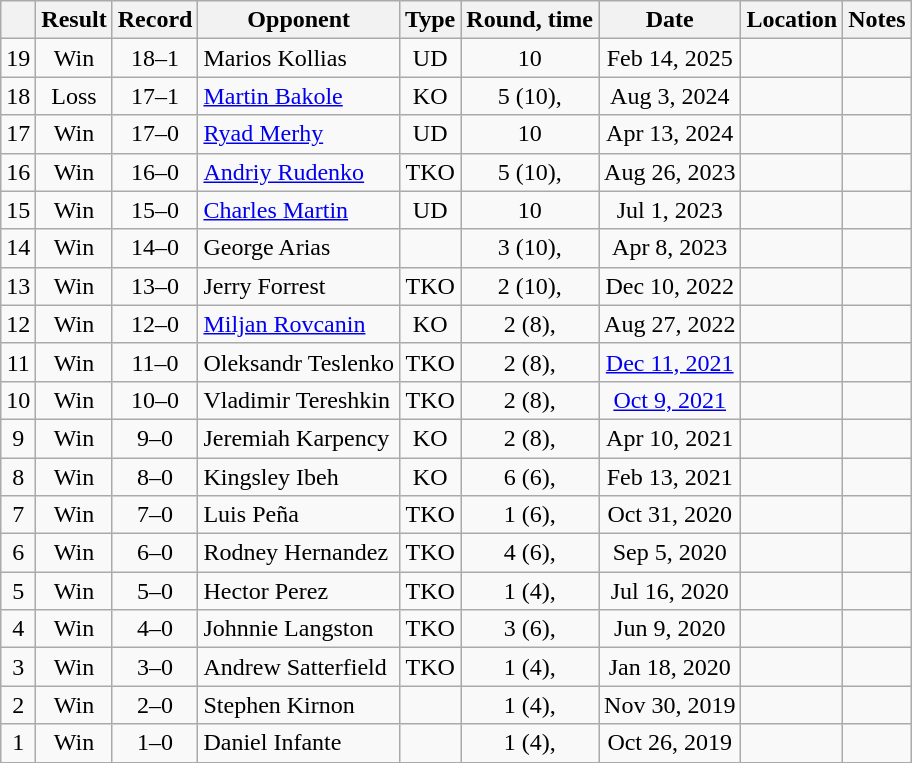<table class="wikitable" style="text-align:center">
<tr>
<th></th>
<th>Result</th>
<th>Record</th>
<th>Opponent</th>
<th>Type</th>
<th>Round, time</th>
<th>Date</th>
<th>Location</th>
<th>Notes</th>
</tr>
<tr>
<td>19</td>
<td>Win</td>
<td>18–1</td>
<td style="text-align:left;">Marios Kollias</td>
<td>UD</td>
<td>10</td>
<td>Feb 14, 2025</td>
<td style="text-align:left;"></td>
<td></td>
</tr>
<tr>
<td>18</td>
<td>Loss</td>
<td>17–1</td>
<td style="text-align:left;"><a href='#'>Martin Bakole</a></td>
<td>KO</td>
<td>5 (10), </td>
<td>Aug 3, 2024</td>
<td style="text-align:left;"></td>
<td align=left></td>
</tr>
<tr>
<td>17</td>
<td> Win</td>
<td>17–0</td>
<td style="text-align:left;"><a href='#'>Ryad Merhy</a></td>
<td>UD</td>
<td>10</td>
<td>Apr 13, 2024</td>
<td style="text-align:left;"></td>
<td align=left></td>
</tr>
<tr>
<td>16</td>
<td> Win</td>
<td>16–0</td>
<td style="text-align:left;"><a href='#'>Andriy Rudenko</a></td>
<td>TKO</td>
<td>5 (10), </td>
<td>Aug 26, 2023</td>
<td style="text-align:left;"></td>
<td align=left></td>
</tr>
<tr>
<td>15</td>
<td> Win</td>
<td>15–0</td>
<td style="text-align:left;"><a href='#'>Charles Martin</a></td>
<td>UD</td>
<td>10</td>
<td>Jul 1, 2023</td>
<td style="text-align:left;"></td>
<td align=left></td>
</tr>
<tr>
<td>14</td>
<td> Win</td>
<td>14–0</td>
<td style="text-align:left;">George Arias</td>
<td></td>
<td>3 (10), </td>
<td>Apr 8, 2023</td>
<td style="text-align:left;"></td>
<td align=left></td>
</tr>
<tr>
<td>13</td>
<td>Win</td>
<td>13–0</td>
<td style="text-align:left;">Jerry Forrest</td>
<td>TKO</td>
<td>2 (10), </td>
<td>Dec 10, 2022</td>
<td style="text-align:left;"></td>
<td align=left></td>
</tr>
<tr>
<td>12</td>
<td>Win</td>
<td>12–0</td>
<td style="text-align:left;"><a href='#'>Miljan Rovcanin</a></td>
<td>KO</td>
<td>2 (8), </td>
<td>Aug 27, 2022</td>
<td style="text-align:left;"></td>
<td></td>
</tr>
<tr>
<td>11</td>
<td>Win</td>
<td>11–0</td>
<td style="text-align:left;">Oleksandr Teslenko</td>
<td>TKO</td>
<td>2 (8), </td>
<td><a href='#'>Dec 11, 2021</a></td>
<td style="text-align:left;"></td>
<td></td>
</tr>
<tr>
<td>10</td>
<td>Win</td>
<td>10–0</td>
<td style="text-align:left;">Vladimir Tereshkin</td>
<td>TKO</td>
<td>2 (8), </td>
<td><a href='#'>Oct 9, 2021</a></td>
<td style="text-align:left;"></td>
<td align=left></td>
</tr>
<tr>
<td>9</td>
<td>Win</td>
<td>9–0</td>
<td align=left>Jeremiah Karpency</td>
<td>KO</td>
<td>2 (8), </td>
<td>Apr 10, 2021</td>
<td align=left></td>
<td></td>
</tr>
<tr>
<td>8</td>
<td>Win</td>
<td>8–0</td>
<td align=left>Kingsley Ibeh</td>
<td>KO</td>
<td>6 (6), </td>
<td>Feb 13, 2021</td>
<td align=left></td>
<td></td>
</tr>
<tr>
<td>7</td>
<td>Win</td>
<td>7–0</td>
<td align=left>Luis Peña</td>
<td>TKO</td>
<td>1 (6), </td>
<td>Oct 31, 2020</td>
<td align=left></td>
<td></td>
</tr>
<tr>
<td>6</td>
<td> Win</td>
<td>6–0</td>
<td align=left>Rodney Hernandez</td>
<td>TKO</td>
<td>4 (6), </td>
<td>Sep 5, 2020</td>
<td align=left></td>
<td></td>
</tr>
<tr>
<td>5</td>
<td>Win</td>
<td>5–0</td>
<td align=left>Hector Perez</td>
<td>TKO</td>
<td>1 (4), </td>
<td>Jul 16, 2020</td>
<td align=left></td>
<td></td>
</tr>
<tr>
<td>4</td>
<td>Win</td>
<td>4–0</td>
<td align=left>Johnnie Langston</td>
<td>TKO</td>
<td>3 (6), </td>
<td>Jun 9, 2020</td>
<td align=left></td>
<td></td>
</tr>
<tr>
<td>3</td>
<td>Win</td>
<td>3–0</td>
<td align=left>Andrew Satterfield</td>
<td>TKO</td>
<td>1 (4), </td>
<td>Jan 18, 2020</td>
<td align=left></td>
<td></td>
</tr>
<tr>
<td>2</td>
<td>Win</td>
<td>2–0</td>
<td align=left>Stephen Kirnon</td>
<td></td>
<td>1 (4), </td>
<td>Nov 30, 2019</td>
<td align=left></td>
<td></td>
</tr>
<tr>
<td>1</td>
<td>Win</td>
<td>1–0</td>
<td align=left>Daniel Infante</td>
<td></td>
<td>1 (4), </td>
<td>Oct 26, 2019</td>
<td align=left></td>
<td></td>
</tr>
<tr>
</tr>
</table>
